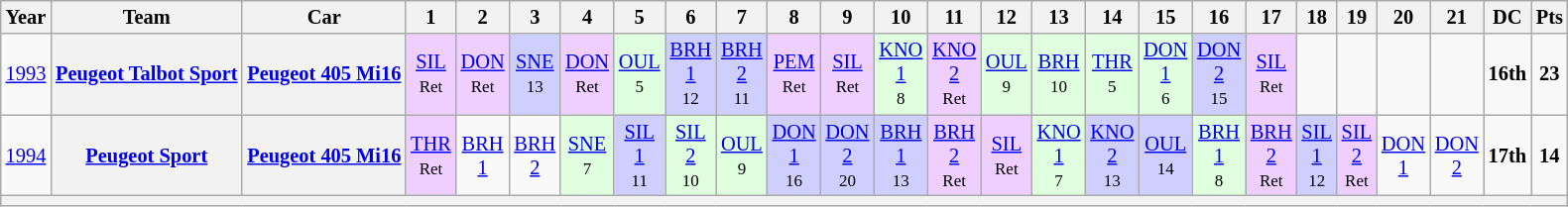<table class="wikitable" style="text-align:center; font-size:85%">
<tr>
<th>Year</th>
<th>Team</th>
<th>Car</th>
<th>1</th>
<th>2</th>
<th>3</th>
<th>4</th>
<th>5</th>
<th>6</th>
<th>7</th>
<th>8</th>
<th>9</th>
<th>10</th>
<th>11</th>
<th>12</th>
<th>13</th>
<th>14</th>
<th>15</th>
<th>16</th>
<th>17</th>
<th>18</th>
<th>19</th>
<th>20</th>
<th>21</th>
<th>DC</th>
<th>Pts</th>
</tr>
<tr>
<td><a href='#'>1993</a></td>
<th nowrap><a href='#'>Peugeot Talbot Sport</a></th>
<th nowrap><a href='#'>Peugeot 405 Mi16</a></th>
<td style="background:#EFCFFF;"><a href='#'>SIL</a><br><small>Ret</small></td>
<td style="background:#EFCFFF;"><a href='#'>DON</a><br><small>Ret</small></td>
<td style="background:#CFCFFF;"><a href='#'>SNE</a><br><small>13</small></td>
<td style="background:#EFCFFF;"><a href='#'>DON</a><br><small>Ret</small></td>
<td style="background:#DFFFDF;"><a href='#'>OUL</a><br><small>5</small></td>
<td style="background:#CFCFFF;"><a href='#'>BRH<br>1</a><br><small>12</small></td>
<td style="background:#CFCFFF;"><a href='#'>BRH<br>2</a><br><small>11</small></td>
<td style="background:#EFCFFF;"><a href='#'>PEM</a><br><small>Ret</small></td>
<td style="background:#EFCFFF;"><a href='#'>SIL</a><br><small>Ret</small></td>
<td style="background:#DFFFDF;"><a href='#'>KNO<br>1</a><br><small>8</small></td>
<td style="background:#EFCFFF;"><a href='#'>KNO<br>2</a><br><small>Ret</small></td>
<td style="background:#DFFFDF;"><a href='#'>OUL</a><br><small>9</small></td>
<td style="background:#DFFFDF;"><a href='#'>BRH</a><br><small>10</small></td>
<td style="background:#DFFFDF;"><a href='#'>THR</a><br><small>5</small></td>
<td style="background:#DFFFDF;"><a href='#'>DON<br>1</a><br><small>6</small></td>
<td style="background:#CFCFFF;"><a href='#'>DON<br>2</a><br><small>15</small></td>
<td style="background:#EFCFFF;"><a href='#'>SIL</a><br><small>Ret</small></td>
<td></td>
<td></td>
<td></td>
<td></td>
<td><strong>16th</strong></td>
<td><strong>23</strong></td>
</tr>
<tr>
<td><a href='#'>1994</a></td>
<th nowrap><a href='#'>Peugeot Sport</a></th>
<th nowrap><a href='#'>Peugeot 405 Mi16</a></th>
<td style="background:#EFCFFF;"><a href='#'>THR</a><br><small>Ret</small></td>
<td><a href='#'>BRH<br>1</a><br><small></small></td>
<td><a href='#'>BRH<br>2</a><br><small></small></td>
<td style="background:#DFFFDF;"><a href='#'>SNE</a><br><small>7</small></td>
<td style="background:#CFCFFF;"><a href='#'>SIL<br>1</a><br><small>11</small></td>
<td style="background:#DFFFDF;"><a href='#'>SIL<br>2</a><br><small>10</small></td>
<td style="background:#DFFFDF;"><a href='#'>OUL</a><br><small>9</small></td>
<td style="background:#CFCFFF;"><a href='#'>DON<br>1</a><br><small>16</small></td>
<td style="background:#CFCFFF;"><a href='#'>DON<br>2</a><br><small>20</small></td>
<td style="background:#CFCFFF;"><a href='#'>BRH<br>1</a><br><small>13</small></td>
<td style="background:#EFCFFF;"><a href='#'>BRH<br>2</a><br><small>Ret</small></td>
<td style="background:#EFCFFF;"><a href='#'>SIL</a><br><small>Ret</small></td>
<td style="background:#DFFFDF;"><a href='#'>KNO<br>1</a><br><small>7</small></td>
<td style="background:#CFCFFF;"><a href='#'>KNO<br>2</a><br><small>13</small></td>
<td style="background:#CFCFFF;"><a href='#'>OUL</a><br><small>14</small></td>
<td style="background:#DFFFDF;"><a href='#'>BRH<br>1</a><br><small>8</small></td>
<td style="background:#EFCFFF;"><a href='#'>BRH<br>2</a><br><small>Ret</small></td>
<td style="background:#CFCFFF;"><a href='#'>SIL<br>1</a><br><small>12</small></td>
<td style="background:#EFCFFF;"><a href='#'>SIL<br>2</a><br><small>Ret</small></td>
<td><a href='#'>DON<br>1</a><br><small></small></td>
<td><a href='#'>DON<br>2</a><br><small></small></td>
<td><strong>17th</strong></td>
<td><strong>14</strong></td>
</tr>
<tr>
<th colspan="26"></th>
</tr>
</table>
